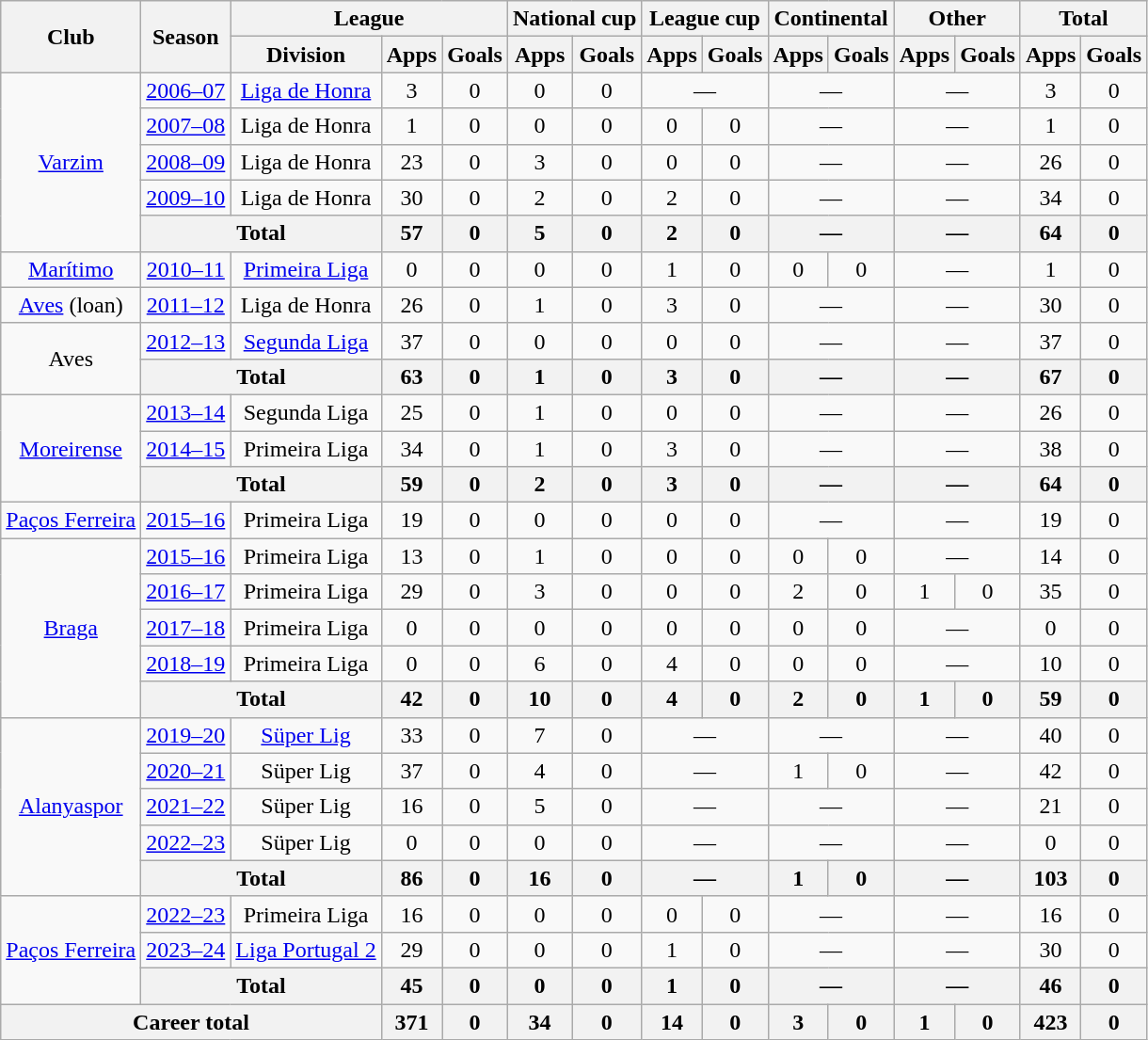<table class="wikitable" style="text-align: center">
<tr>
<th rowspan="2">Club</th>
<th rowspan="2">Season</th>
<th colspan="3">League</th>
<th colspan="2">National cup</th>
<th colspan="2">League cup</th>
<th colspan="2">Continental</th>
<th colspan="2">Other</th>
<th colspan="2">Total</th>
</tr>
<tr>
<th>Division</th>
<th>Apps</th>
<th>Goals</th>
<th>Apps</th>
<th>Goals</th>
<th>Apps</th>
<th>Goals</th>
<th>Apps</th>
<th>Goals</th>
<th>Apps</th>
<th>Goals</th>
<th>Apps</th>
<th>Goals</th>
</tr>
<tr>
<td rowspan="5"><a href='#'>Varzim</a></td>
<td><a href='#'>2006–07</a></td>
<td><a href='#'>Liga de Honra</a></td>
<td>3</td>
<td>0</td>
<td>0</td>
<td>0</td>
<td colspan="2">—</td>
<td colspan="2">—</td>
<td colspan="2">—</td>
<td>3</td>
<td>0</td>
</tr>
<tr>
<td><a href='#'>2007–08</a></td>
<td>Liga de Honra</td>
<td>1</td>
<td>0</td>
<td>0</td>
<td>0</td>
<td>0</td>
<td>0</td>
<td colspan="2">—</td>
<td colspan="2">—</td>
<td>1</td>
<td>0</td>
</tr>
<tr>
<td><a href='#'>2008–09</a></td>
<td>Liga de Honra</td>
<td>23</td>
<td>0</td>
<td>3</td>
<td>0</td>
<td>0</td>
<td>0</td>
<td colspan="2">—</td>
<td colspan="2">—</td>
<td>26</td>
<td>0</td>
</tr>
<tr>
<td><a href='#'>2009–10</a></td>
<td>Liga de Honra</td>
<td>30</td>
<td>0</td>
<td>2</td>
<td>0</td>
<td>2</td>
<td>0</td>
<td colspan="2">—</td>
<td colspan="2">—</td>
<td>34</td>
<td>0</td>
</tr>
<tr>
<th colspan="2">Total</th>
<th>57</th>
<th>0</th>
<th>5</th>
<th>0</th>
<th>2</th>
<th>0</th>
<th colspan="2">—</th>
<th colspan="2">—</th>
<th>64</th>
<th>0</th>
</tr>
<tr>
<td><a href='#'>Marítimo</a></td>
<td><a href='#'>2010–11</a></td>
<td><a href='#'>Primeira Liga</a></td>
<td>0</td>
<td>0</td>
<td>0</td>
<td>0</td>
<td>1</td>
<td>0</td>
<td>0</td>
<td>0</td>
<td colspan="2">—</td>
<td>1</td>
<td>0</td>
</tr>
<tr>
<td><a href='#'>Aves</a> (loan)</td>
<td><a href='#'>2011–12</a></td>
<td>Liga de Honra</td>
<td>26</td>
<td>0</td>
<td>1</td>
<td>0</td>
<td>3</td>
<td>0</td>
<td colspan="2">—</td>
<td colspan="2">—</td>
<td>30</td>
<td>0</td>
</tr>
<tr>
<td rowspan="2">Aves</td>
<td><a href='#'>2012–13</a></td>
<td><a href='#'>Segunda Liga</a></td>
<td>37</td>
<td>0</td>
<td>0</td>
<td>0</td>
<td>0</td>
<td>0</td>
<td colspan="2">—</td>
<td colspan="2">—</td>
<td>37</td>
<td>0</td>
</tr>
<tr>
<th colspan="2">Total</th>
<th>63</th>
<th>0</th>
<th>1</th>
<th>0</th>
<th>3</th>
<th>0</th>
<th colspan="2">—</th>
<th colspan="2">—</th>
<th>67</th>
<th>0</th>
</tr>
<tr>
<td rowspan="3"><a href='#'>Moreirense</a></td>
<td><a href='#'>2013–14</a></td>
<td>Segunda Liga</td>
<td>25</td>
<td>0</td>
<td>1</td>
<td>0</td>
<td>0</td>
<td>0</td>
<td colspan="2">—</td>
<td colspan="2">—</td>
<td>26</td>
<td>0</td>
</tr>
<tr>
<td><a href='#'>2014–15</a></td>
<td>Primeira Liga</td>
<td>34</td>
<td>0</td>
<td>1</td>
<td>0</td>
<td>3</td>
<td>0</td>
<td colspan="2">—</td>
<td colspan="2">—</td>
<td>38</td>
<td>0</td>
</tr>
<tr>
<th colspan="2">Total</th>
<th>59</th>
<th>0</th>
<th>2</th>
<th>0</th>
<th>3</th>
<th>0</th>
<th colspan="2">—</th>
<th colspan="2">—</th>
<th>64</th>
<th>0</th>
</tr>
<tr>
<td><a href='#'>Paços Ferreira</a></td>
<td><a href='#'>2015–16</a></td>
<td>Primeira Liga</td>
<td>19</td>
<td>0</td>
<td>0</td>
<td>0</td>
<td>0</td>
<td>0</td>
<td colspan="2">—</td>
<td colspan="2">—</td>
<td>19</td>
<td>0</td>
</tr>
<tr>
<td rowspan="5"><a href='#'>Braga</a></td>
<td><a href='#'>2015–16</a></td>
<td>Primeira Liga</td>
<td>13</td>
<td>0</td>
<td>1</td>
<td>0</td>
<td>0</td>
<td>0</td>
<td>0</td>
<td>0</td>
<td colspan="2">—</td>
<td>14</td>
<td>0</td>
</tr>
<tr>
<td><a href='#'>2016–17</a></td>
<td>Primeira Liga</td>
<td>29</td>
<td>0</td>
<td>3</td>
<td>0</td>
<td>0</td>
<td>0</td>
<td>2</td>
<td>0</td>
<td>1</td>
<td>0</td>
<td>35</td>
<td>0</td>
</tr>
<tr>
<td><a href='#'>2017–18</a></td>
<td>Primeira Liga</td>
<td>0</td>
<td>0</td>
<td>0</td>
<td>0</td>
<td>0</td>
<td>0</td>
<td>0</td>
<td>0</td>
<td colspan="2">—</td>
<td>0</td>
<td>0</td>
</tr>
<tr>
<td><a href='#'>2018–19</a></td>
<td>Primeira Liga</td>
<td>0</td>
<td>0</td>
<td>6</td>
<td>0</td>
<td>4</td>
<td>0</td>
<td>0</td>
<td>0</td>
<td colspan="2">—</td>
<td>10</td>
<td>0</td>
</tr>
<tr>
<th colspan="2">Total</th>
<th>42</th>
<th>0</th>
<th>10</th>
<th>0</th>
<th>4</th>
<th>0</th>
<th>2</th>
<th>0</th>
<th>1</th>
<th>0</th>
<th>59</th>
<th>0</th>
</tr>
<tr>
<td rowspan="5"><a href='#'>Alanyaspor</a></td>
<td><a href='#'>2019–20</a></td>
<td><a href='#'>Süper Lig</a></td>
<td>33</td>
<td>0</td>
<td>7</td>
<td>0</td>
<td colspan="2">—</td>
<td colspan="2">—</td>
<td colspan="2">—</td>
<td>40</td>
<td>0</td>
</tr>
<tr>
<td><a href='#'>2020–21</a></td>
<td>Süper Lig</td>
<td>37</td>
<td>0</td>
<td>4</td>
<td>0</td>
<td colspan="2">—</td>
<td>1</td>
<td>0</td>
<td colspan="2">—</td>
<td>42</td>
<td>0</td>
</tr>
<tr>
<td><a href='#'>2021–22</a></td>
<td>Süper Lig</td>
<td>16</td>
<td>0</td>
<td>5</td>
<td>0</td>
<td colspan="2">—</td>
<td colspan="2">—</td>
<td colspan="2">—</td>
<td>21</td>
<td>0</td>
</tr>
<tr>
<td><a href='#'>2022–23</a></td>
<td>Süper Lig</td>
<td>0</td>
<td>0</td>
<td>0</td>
<td>0</td>
<td colspan="2">—</td>
<td colspan="2">—</td>
<td colspan="2">—</td>
<td>0</td>
<td>0</td>
</tr>
<tr>
<th colspan="2">Total</th>
<th>86</th>
<th>0</th>
<th>16</th>
<th>0</th>
<th colspan="2">—</th>
<th>1</th>
<th>0</th>
<th colspan="2">—</th>
<th>103</th>
<th>0</th>
</tr>
<tr>
<td rowspan="3"><a href='#'>Paços Ferreira</a></td>
<td><a href='#'>2022–23</a></td>
<td>Primeira Liga</td>
<td>16</td>
<td>0</td>
<td>0</td>
<td>0</td>
<td>0</td>
<td>0</td>
<td colspan="2">—</td>
<td colspan="2">—</td>
<td>16</td>
<td>0</td>
</tr>
<tr>
<td><a href='#'>2023–24</a></td>
<td><a href='#'>Liga Portugal 2</a></td>
<td>29</td>
<td>0</td>
<td>0</td>
<td>0</td>
<td>1</td>
<td>0</td>
<td colspan="2">—</td>
<td colspan="2">—</td>
<td>30</td>
<td>0</td>
</tr>
<tr>
<th colspan="2">Total</th>
<th>45</th>
<th>0</th>
<th>0</th>
<th>0</th>
<th>1</th>
<th>0</th>
<th colspan="2">—</th>
<th colspan="2">—</th>
<th>46</th>
<th>0</th>
</tr>
<tr>
<th colspan="3">Career total</th>
<th>371</th>
<th>0</th>
<th>34</th>
<th>0</th>
<th>14</th>
<th>0</th>
<th>3</th>
<th>0</th>
<th>1</th>
<th>0</th>
<th>423</th>
<th>0</th>
</tr>
</table>
